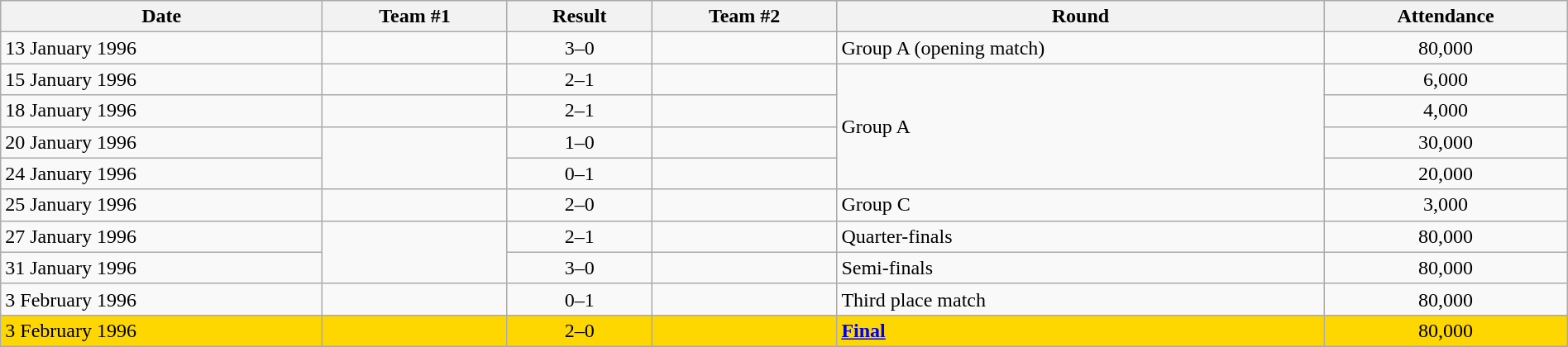<table class="wikitable sortable"  style="text-align:left; width:100%;">
<tr>
<th>Date</th>
<th>Team #1</th>
<th>Result</th>
<th>Team #2</th>
<th>Round</th>
<th>Attendance</th>
</tr>
<tr>
<td>13 January 1996</td>
<td></td>
<td style="text-align:center;">3–0</td>
<td></td>
<td>Group A (opening match)</td>
<td style="text-align:center;">80,000</td>
</tr>
<tr>
<td>15 January 1996</td>
<td></td>
<td style="text-align:center;">2–1</td>
<td></td>
<td rowspan="4">Group A</td>
<td style="text-align:center;">6,000</td>
</tr>
<tr>
<td>18 January 1996</td>
<td></td>
<td style="text-align:center;">2–1</td>
<td></td>
<td style="text-align:center;">4,000</td>
</tr>
<tr>
<td>20 January 1996</td>
<td rowspan="2"></td>
<td style="text-align:center;">1–0</td>
<td></td>
<td style="text-align:center;">30,000</td>
</tr>
<tr>
<td>24 January 1996</td>
<td style="text-align:center;">0–1</td>
<td></td>
<td style="text-align:center;">20,000</td>
</tr>
<tr>
<td>25 January 1996</td>
<td></td>
<td style="text-align:center;">2–0</td>
<td></td>
<td>Group C</td>
<td style="text-align:center;">3,000</td>
</tr>
<tr>
<td>27 January 1996</td>
<td rowspan="2"></td>
<td style="text-align:center;">2–1</td>
<td></td>
<td>Quarter-finals</td>
<td style="text-align:center;">80,000</td>
</tr>
<tr>
<td>31 January 1996</td>
<td style="text-align:center;">3–0</td>
<td></td>
<td>Semi-finals</td>
<td style="text-align:center;">80,000</td>
</tr>
<tr>
<td>3 February 1996</td>
<td></td>
<td style="text-align:center;">0–1</td>
<td></td>
<td>Third place match</td>
<td style="text-align:center;">80,000</td>
</tr>
<tr bgcolor=gold>
<td>3 February 1996</td>
<td></td>
<td style="text-align:center;">2–0</td>
<td></td>
<td><strong><a href='#'>Final</a></strong></td>
<td style="text-align:center;">80,000</td>
</tr>
</table>
